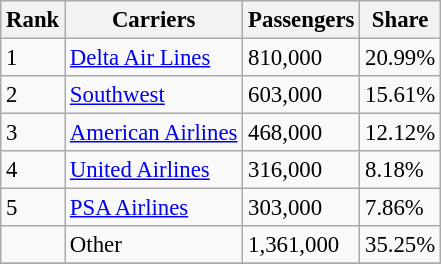<table class="wikitable sortable" style="font-size: 95%" width= align=>
<tr>
<th>Rank</th>
<th>Carriers</th>
<th>Passengers</th>
<th>Share</th>
</tr>
<tr>
<td>1</td>
<td><a href='#'>Delta Air Lines</a></td>
<td>810,000</td>
<td>20.99%</td>
</tr>
<tr>
<td>2</td>
<td><a href='#'>Southwest</a></td>
<td>603,000</td>
<td>15.61%</td>
</tr>
<tr>
<td>3</td>
<td><a href='#'>American Airlines</a></td>
<td>468,000</td>
<td>12.12%</td>
</tr>
<tr>
<td>4</td>
<td><a href='#'>United Airlines</a></td>
<td>316,000</td>
<td>8.18%</td>
</tr>
<tr>
<td>5</td>
<td><a href='#'>PSA Airlines</a></td>
<td>303,000</td>
<td>7.86%</td>
</tr>
<tr>
<td></td>
<td>Other</td>
<td>1,361,000</td>
<td>35.25%</td>
</tr>
<tr>
</tr>
</table>
